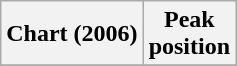<table class="wikitable">
<tr>
<th>Chart (2006)</th>
<th>Peak<br>position</th>
</tr>
<tr>
</tr>
</table>
